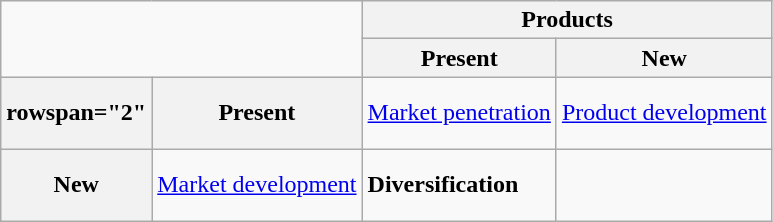<table class="wikitable">
<tr>
<td colspan="2" rowspan="2"></td>
<th colspan="2">Products</th>
</tr>
<tr>
<th>Present</th>
<th>New</th>
</tr>
<tr style="height: 3em">
<th>rowspan="2" </th>
<th>Present</th>
<td><a href='#'>Market penetration</a></td>
<td><a href='#'>Product development</a></td>
</tr>
<tr style="height: 3em">
<th>New</th>
<td><a href='#'>Market development</a></td>
<td><strong>Diversification</strong></td>
</tr>
</table>
